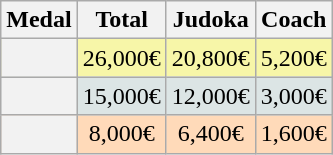<table class=wikitable style="text-align:center;">
<tr>
<th>Medal</th>
<th>Total</th>
<th>Judoka</th>
<th>Coach</th>
</tr>
<tr bgcolor=F7F6A8>
<th></th>
<td>26,000€</td>
<td>20,800€</td>
<td>5,200€</td>
</tr>
<tr bgcolor=DCE5E5>
<th></th>
<td>15,000€</td>
<td>12,000€</td>
<td>3,000€</td>
</tr>
<tr bgcolor=FFDAB9>
<th></th>
<td>8,000€</td>
<td>6,400€</td>
<td>1,600€</td>
</tr>
</table>
